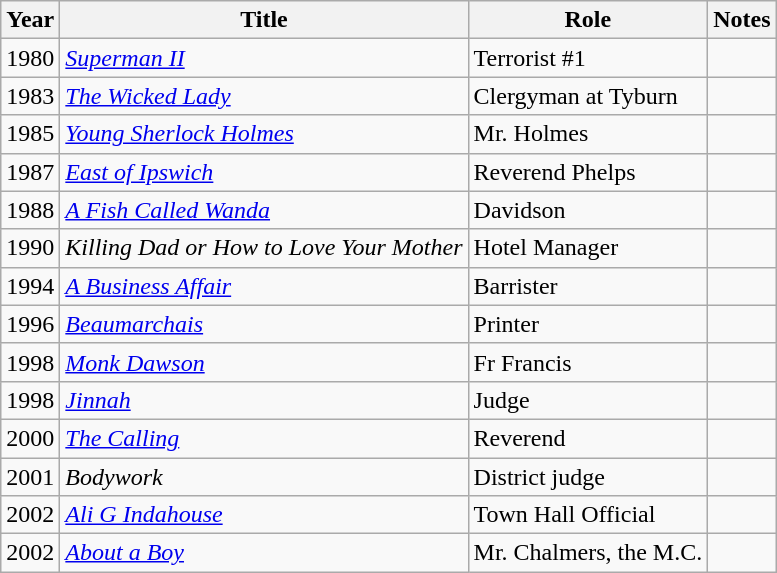<table class="wikitable sortable">
<tr>
<th>Year</th>
<th>Title</th>
<th>Role</th>
<th class="unsortable">Notes</th>
</tr>
<tr>
<td>1980</td>
<td><em><a href='#'>Superman II</a></em></td>
<td>Terrorist #1</td>
<td></td>
</tr>
<tr>
<td>1983</td>
<td><em><a href='#'>The Wicked Lady</a></em></td>
<td>Clergyman at Tyburn</td>
<td></td>
</tr>
<tr>
<td>1985</td>
<td><em><a href='#'>Young Sherlock Holmes</a></em></td>
<td>Mr. Holmes</td>
<td></td>
</tr>
<tr>
<td>1987</td>
<td><em><a href='#'>East of Ipswich</a></em></td>
<td>Reverend Phelps</td>
<td></td>
</tr>
<tr>
<td>1988</td>
<td><em><a href='#'>A Fish Called Wanda</a></em></td>
<td>Davidson</td>
<td></td>
</tr>
<tr>
<td>1990</td>
<td><em>Killing Dad or How to Love Your Mother</em></td>
<td>Hotel Manager</td>
<td></td>
</tr>
<tr>
<td>1994</td>
<td><em><a href='#'>A Business Affair</a></em></td>
<td>Barrister</td>
<td></td>
</tr>
<tr>
<td>1996</td>
<td><em><a href='#'>Beaumarchais</a></em></td>
<td>Printer</td>
<td></td>
</tr>
<tr>
<td>1998</td>
<td><em><a href='#'>Monk Dawson</a></em></td>
<td>Fr Francis</td>
<td></td>
</tr>
<tr>
<td>1998</td>
<td><em><a href='#'>Jinnah</a></em></td>
<td>Judge</td>
<td></td>
</tr>
<tr>
<td>2000</td>
<td><em><a href='#'>The Calling</a></em></td>
<td>Reverend</td>
<td></td>
</tr>
<tr>
<td>2001</td>
<td><em>Bodywork</em></td>
<td>District judge</td>
<td></td>
</tr>
<tr>
<td>2002</td>
<td><em><a href='#'>Ali G Indahouse</a></em></td>
<td>Town Hall Official</td>
<td></td>
</tr>
<tr>
<td>2002</td>
<td><em><a href='#'>About a Boy</a></em></td>
<td>Mr. Chalmers, the M.C.</td>
<td></td>
</tr>
</table>
